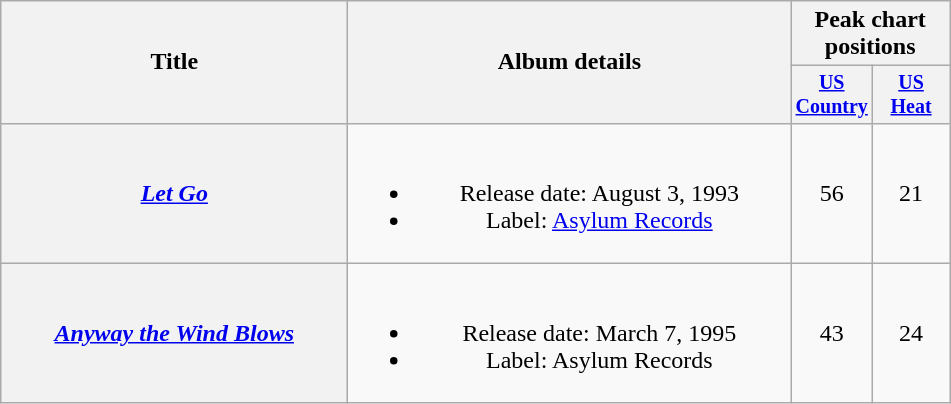<table class="wikitable plainrowheaders" style="text-align:center;">
<tr>
<th rowspan="2" style="width:14em;">Title</th>
<th rowspan="2" style="width:18em;">Album details</th>
<th colspan="2">Peak chart<br>positions</th>
</tr>
<tr style="font-size:smaller;">
<th width="45"><a href='#'>US Country</a></th>
<th width="45"><a href='#'>US Heat</a></th>
</tr>
<tr>
<th scope="row"><em><a href='#'>Let Go</a></em></th>
<td><br><ul><li>Release date: August 3, 1993</li><li>Label: <a href='#'>Asylum Records</a></li></ul></td>
<td>56</td>
<td>21</td>
</tr>
<tr>
<th scope="row"><em><a href='#'>Anyway the Wind Blows</a></em></th>
<td><br><ul><li>Release date: March 7, 1995</li><li>Label: Asylum Records</li></ul></td>
<td>43</td>
<td>24</td>
</tr>
</table>
